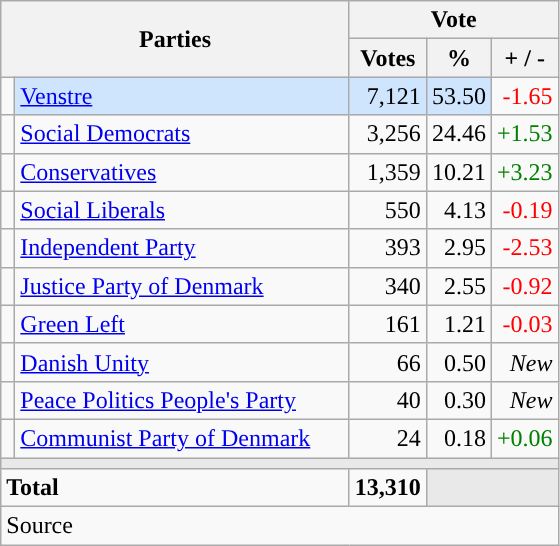<table class="wikitable" style="text-align:right;">
<tr>
<th style="text-align:centre;" rowspan="2" colspan="2" width="225">Parties</th>
<th colspan="3">Vote</th>
</tr>
<tr>
<th width="15">Votes</th>
<th width="15">%</th>
<th width="15">+ / -</th>
</tr>
<tr>
<td width="2" style="color:inherit;background:"></td>
<td bgcolor=#cfe5fe  align="left"><a href='#'>Venstre</a></td>
<td bgcolor=#cfe5fe>7,121</td>
<td bgcolor=#cfe5fe>53.50</td>
<td style=color:red;>-1.65</td>
</tr>
<tr>
<td width="2" style="color:inherit;background:"></td>
<td align="left"><a href='#'>Social Democrats</a></td>
<td>3,256</td>
<td>24.46</td>
<td style=color:green;>+1.53</td>
</tr>
<tr>
<td width="2" style="color:inherit;background:"></td>
<td align="left"><a href='#'>Conservatives</a></td>
<td>1,359</td>
<td>10.21</td>
<td style=color:green;>+3.23</td>
</tr>
<tr>
<td width="2" style="color:inherit;background:"></td>
<td align="left"><a href='#'>Social Liberals</a></td>
<td>550</td>
<td>4.13</td>
<td style=color:red;>-0.19</td>
</tr>
<tr>
<td width="2" style="color:inherit;background:"></td>
<td align="left"><a href='#'>Independent Party</a></td>
<td>393</td>
<td>2.95</td>
<td style=color:red;>-2.53</td>
</tr>
<tr>
<td width="2" style="color:inherit;background:"></td>
<td align="left"><a href='#'>Justice Party of Denmark</a></td>
<td>340</td>
<td>2.55</td>
<td style=color:red;>-0.92</td>
</tr>
<tr>
<td width="2" style="color:inherit;background:"></td>
<td align="left"><a href='#'>Green Left</a></td>
<td>161</td>
<td>1.21</td>
<td style=color:red;>-0.03</td>
</tr>
<tr>
<td width="2" style="color:inherit;background:"></td>
<td align="left"><a href='#'>Danish Unity</a></td>
<td>66</td>
<td>0.50</td>
<td><em>New</em></td>
</tr>
<tr>
<td width="2" style="color:inherit;background:"></td>
<td align="left"><a href='#'>Peace Politics People's Party</a></td>
<td>40</td>
<td>0.30</td>
<td><em>New</em></td>
</tr>
<tr>
<td width="2" style="color:inherit;background:"></td>
<td align="left"><a href='#'>Communist Party of Denmark</a></td>
<td>24</td>
<td>0.18</td>
<td style=color:green;>+0.06</td>
</tr>
<tr>
<td colspan="7" bgcolor="#E9E9E9"></td>
</tr>
<tr>
<td align="left" colspan="2"><strong>Total</strong></td>
<td><strong>13,310</strong></td>
<td bgcolor="#E9E9E9" colspan="2"></td>
</tr>
<tr>
<td align="left" colspan="6">Source</td>
</tr>
</table>
